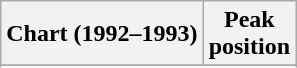<table class="wikitable sortable plainrowheaders">
<tr>
<th>Chart (1992–1993)</th>
<th>Peak<br>position</th>
</tr>
<tr>
</tr>
<tr>
</tr>
<tr>
</tr>
</table>
